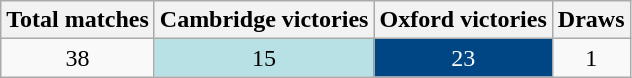<table class="wikitable">
<tr>
<th>Total matches</th>
<th>Cambridge victories</th>
<th>Oxford victories</th>
<th>Draws</th>
</tr>
<tr style="text-align:center;">
<td style="color:#000;">38</td>
<td style="background:#B7E1E4; color:#000;">15</td>
<td style="background:#004685; color:white">23</td>
<td style="color:#000;">1</td>
</tr>
</table>
